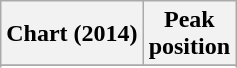<table class="wikitable sortable">
<tr>
<th>Chart (2014)</th>
<th>Peak<br>position</th>
</tr>
<tr>
</tr>
<tr>
</tr>
<tr>
</tr>
</table>
